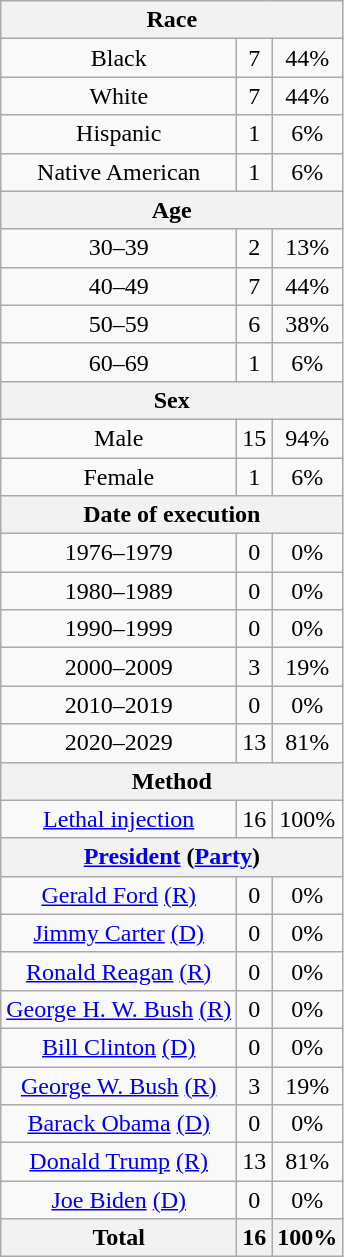<table class="wikitable" style="text-align:center;">
<tr>
<th colspan="3">Race</th>
</tr>
<tr>
<td>Black</td>
<td>7</td>
<td>44%</td>
</tr>
<tr>
<td>White</td>
<td>7</td>
<td>44%</td>
</tr>
<tr>
<td>Hispanic</td>
<td>1</td>
<td>6%</td>
</tr>
<tr>
<td>Native American</td>
<td>1</td>
<td>6%</td>
</tr>
<tr>
<th colspan="3">Age</th>
</tr>
<tr>
<td>30–39</td>
<td>2</td>
<td>13%</td>
</tr>
<tr>
<td>40–49</td>
<td>7</td>
<td>44%</td>
</tr>
<tr>
<td>50–59</td>
<td>6</td>
<td>38%</td>
</tr>
<tr>
<td>60–69</td>
<td>1</td>
<td>6%</td>
</tr>
<tr>
<th colspan="3">Sex</th>
</tr>
<tr>
<td>Male</td>
<td>15</td>
<td>94%</td>
</tr>
<tr>
<td>Female</td>
<td>1</td>
<td>6%</td>
</tr>
<tr>
<th colspan="3">Date of execution</th>
</tr>
<tr>
<td>1976–1979</td>
<td>0</td>
<td>0%</td>
</tr>
<tr>
<td>1980–1989</td>
<td>0</td>
<td>0%</td>
</tr>
<tr>
<td>1990–1999</td>
<td>0</td>
<td>0%</td>
</tr>
<tr>
<td>2000–2009</td>
<td>3</td>
<td>19%</td>
</tr>
<tr>
<td>2010–2019</td>
<td>0</td>
<td>0%</td>
</tr>
<tr>
<td>2020–2029</td>
<td>13</td>
<td>81%</td>
</tr>
<tr>
<th colspan="3">Method</th>
</tr>
<tr>
<td><a href='#'>Lethal injection</a></td>
<td>16</td>
<td>100%</td>
</tr>
<tr>
<th colspan="3"><a href='#'>President</a> (<a href='#'>Party</a>)</th>
</tr>
<tr>
<td><a href='#'>Gerald Ford</a> <a href='#'>(R)</a></td>
<td>0</td>
<td>0%</td>
</tr>
<tr>
<td><a href='#'>Jimmy Carter</a> <a href='#'>(D)</a></td>
<td>0</td>
<td>0%</td>
</tr>
<tr>
<td><a href='#'>Ronald Reagan</a> <a href='#'>(R)</a></td>
<td>0</td>
<td>0%</td>
</tr>
<tr>
<td><a href='#'>George H. W. Bush</a> <a href='#'>(R)</a></td>
<td>0</td>
<td>0%</td>
</tr>
<tr>
<td><a href='#'>Bill Clinton</a> <a href='#'>(D)</a></td>
<td>0</td>
<td>0%</td>
</tr>
<tr>
<td><a href='#'>George W. Bush</a> <a href='#'>(R)</a></td>
<td>3</td>
<td>19%</td>
</tr>
<tr>
<td><a href='#'>Barack Obama</a> <a href='#'>(D)</a></td>
<td>0</td>
<td>0%</td>
</tr>
<tr>
<td><a href='#'>Donald Trump</a> <a href='#'>(R)</a></td>
<td>13</td>
<td>81%</td>
</tr>
<tr>
<td><a href='#'>Joe Biden</a> <a href='#'>(D)</a></td>
<td>0</td>
<td>0%</td>
</tr>
<tr>
<th>Total</th>
<th>16</th>
<th>100%</th>
</tr>
</table>
